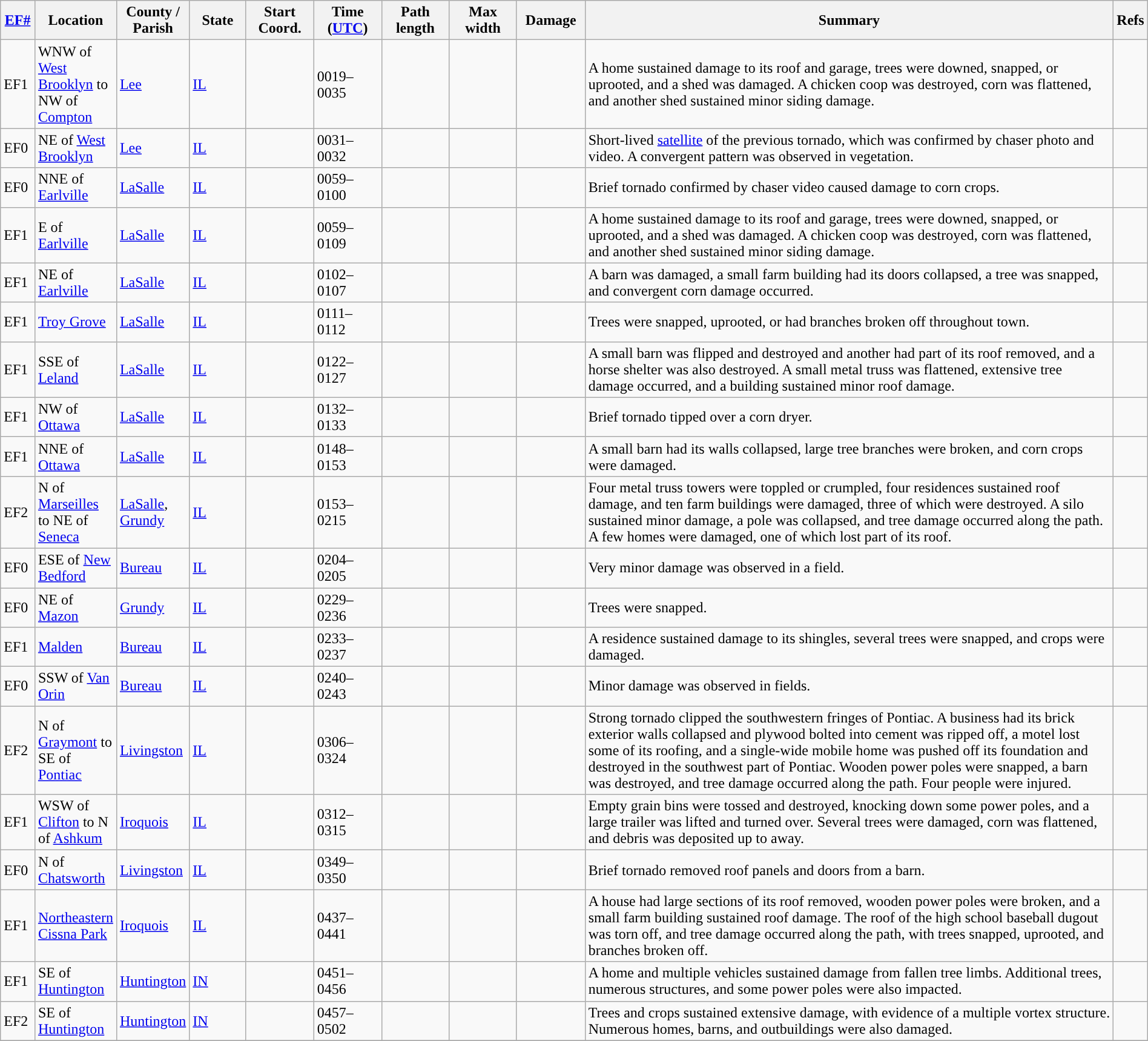<table class="wikitable sortable" style="width:100%;">
<tr>
<th scope="col" width="3%" align="center"><a href='#'>EF#</a></th>
<th scope="col" width="7%" align="center" class="unsortable">Location</th>
<th scope="col" width="6%" align="center" class="unsortable">County / Parish</th>
<th scope="col" width="5%" align="center">State</th>
<th scope="col" width="6%" align="center">Start Coord.</th>
<th scope="col" width="6%" align="center">Time (<a href='#'>UTC</a>)</th>
<th scope="col" width="6%" align="center">Path length</th>
<th scope="col" width="6%" align="center">Max width</th>
<th scope="col" width="6%" align="center">Damage</th>
<th scope="col" width="48%" class="unsortable" align="center">Summary</th>
<th scope="col" width="48%" class="unsortable" align="center">Refs</th>
</tr>
<tr>
<td>EF1</td>
<td>WNW of <a href='#'>West Brooklyn</a> to NW of <a href='#'>Compton</a></td>
<td><a href='#'>Lee</a></td>
<td><a href='#'>IL</a></td>
<td></td>
<td>0019–0035</td>
<td></td>
<td></td>
<td></td>
<td>A home sustained damage to its roof and garage, trees were downed, snapped, or uprooted, and a shed was damaged. A chicken coop was destroyed, corn was flattened, and another shed sustained minor siding damage.</td>
<td></td>
</tr>
<tr>
<td>EF0</td>
<td>NE of <a href='#'>West Brooklyn</a></td>
<td><a href='#'>Lee</a></td>
<td><a href='#'>IL</a></td>
<td></td>
<td>0031–0032</td>
<td></td>
<td></td>
<td></td>
<td>Short-lived <a href='#'>satellite</a> of the previous tornado, which was confirmed by chaser photo and video. A convergent pattern was observed in vegetation.</td>
<td></td>
</tr>
<tr>
<td>EF0</td>
<td>NNE of <a href='#'>Earlville</a></td>
<td><a href='#'>LaSalle</a></td>
<td><a href='#'>IL</a></td>
<td></td>
<td>0059–0100</td>
<td></td>
<td></td>
<td></td>
<td>Brief tornado confirmed by chaser video caused damage to corn crops.</td>
<td></td>
</tr>
<tr>
<td>EF1</td>
<td>E of <a href='#'>Earlville</a></td>
<td><a href='#'>LaSalle</a></td>
<td><a href='#'>IL</a></td>
<td></td>
<td>0059–0109</td>
<td></td>
<td></td>
<td></td>
<td>A home sustained damage to its roof and garage, trees were downed, snapped, or uprooted, and a shed was damaged. A chicken coop was destroyed, corn was flattened, and another shed sustained minor siding damage.</td>
<td></td>
</tr>
<tr>
<td>EF1</td>
<td>NE of <a href='#'>Earlville</a></td>
<td><a href='#'>LaSalle</a></td>
<td><a href='#'>IL</a></td>
<td></td>
<td>0102–0107</td>
<td></td>
<td></td>
<td></td>
<td>A barn was damaged, a small farm building had its doors collapsed, a tree was snapped, and convergent corn damage occurred.</td>
<td></td>
</tr>
<tr>
<td>EF1</td>
<td><a href='#'>Troy Grove</a></td>
<td><a href='#'>LaSalle</a></td>
<td><a href='#'>IL</a></td>
<td></td>
<td>0111–0112</td>
<td></td>
<td></td>
<td></td>
<td>Trees were snapped, uprooted, or had branches broken off throughout town.</td>
<td></td>
</tr>
<tr>
<td>EF1</td>
<td>SSE of <a href='#'>Leland</a></td>
<td><a href='#'>LaSalle</a></td>
<td><a href='#'>IL</a></td>
<td></td>
<td>0122–0127</td>
<td></td>
<td></td>
<td></td>
<td>A small barn was flipped and destroyed and another had part of its roof removed, and a horse shelter was also destroyed. A small metal truss was flattened, extensive tree damage occurred, and a building sustained minor roof damage.</td>
<td></td>
</tr>
<tr>
<td>EF1</td>
<td>NW of <a href='#'>Ottawa</a></td>
<td><a href='#'>LaSalle</a></td>
<td><a href='#'>IL</a></td>
<td></td>
<td>0132–0133</td>
<td></td>
<td></td>
<td></td>
<td>Brief tornado tipped over a corn dryer.</td>
<td></td>
</tr>
<tr>
<td>EF1</td>
<td>NNE of <a href='#'>Ottawa</a></td>
<td><a href='#'>LaSalle</a></td>
<td><a href='#'>IL</a></td>
<td></td>
<td>0148–0153</td>
<td></td>
<td></td>
<td></td>
<td>A small barn had its walls collapsed, large tree branches were broken, and corn crops were damaged.</td>
<td></td>
</tr>
<tr>
<td>EF2</td>
<td>N of <a href='#'>Marseilles</a> to NE of <a href='#'>Seneca</a></td>
<td><a href='#'>LaSalle</a>, <a href='#'>Grundy</a></td>
<td><a href='#'>IL</a></td>
<td></td>
<td>0153–0215</td>
<td></td>
<td></td>
<td></td>
<td>Four metal truss towers were toppled or crumpled, four residences sustained roof damage, and ten farm buildings were damaged, three of which were destroyed. A silo sustained minor damage, a pole was collapsed, and tree damage occurred along the path. A few homes were damaged, one of which lost part of its roof.</td>
<td></td>
</tr>
<tr>
<td>EF0</td>
<td>ESE of <a href='#'>New Bedford</a></td>
<td><a href='#'>Bureau</a></td>
<td><a href='#'>IL</a></td>
<td></td>
<td>0204–0205</td>
<td></td>
<td></td>
<td></td>
<td>Very minor damage was observed in a field.</td>
<td></td>
</tr>
<tr>
<td>EF0</td>
<td>NE of <a href='#'>Mazon</a></td>
<td><a href='#'>Grundy</a></td>
<td><a href='#'>IL</a></td>
<td></td>
<td>0229–0236</td>
<td></td>
<td></td>
<td></td>
<td>Trees were snapped.</td>
<td></td>
</tr>
<tr>
<td>EF1</td>
<td><a href='#'>Malden</a></td>
<td><a href='#'>Bureau</a></td>
<td><a href='#'>IL</a></td>
<td></td>
<td>0233–0237</td>
<td></td>
<td></td>
<td></td>
<td>A residence sustained damage to its shingles, several trees were snapped, and crops were damaged.</td>
<td></td>
</tr>
<tr>
<td>EF0</td>
<td>SSW of <a href='#'>Van Orin</a></td>
<td><a href='#'>Bureau</a></td>
<td><a href='#'>IL</a></td>
<td></td>
<td>0240–0243</td>
<td></td>
<td></td>
<td></td>
<td>Minor damage was observed in fields.</td>
<td></td>
</tr>
<tr>
<td>EF2</td>
<td>N of <a href='#'>Graymont</a> to SE of <a href='#'>Pontiac</a></td>
<td><a href='#'>Livingston</a></td>
<td><a href='#'>IL</a></td>
<td></td>
<td>0306–0324</td>
<td></td>
<td></td>
<td></td>
<td>Strong tornado clipped the southwestern fringes of Pontiac. A business had its brick exterior walls collapsed and plywood bolted into cement was ripped off, a motel lost some of its roofing, and a single-wide mobile home was pushed off its foundation and destroyed in the southwest part of Pontiac. Wooden power poles were snapped, a barn was destroyed, and tree damage occurred along the path. Four people were injured.</td>
<td></td>
</tr>
<tr>
<td>EF1</td>
<td>WSW of <a href='#'>Clifton</a> to N of <a href='#'>Ashkum</a></td>
<td><a href='#'>Iroquois</a></td>
<td><a href='#'>IL</a></td>
<td></td>
<td>0312–0315</td>
<td></td>
<td></td>
<td></td>
<td>Empty grain bins were tossed and destroyed, knocking down some power poles, and a large trailer was lifted and turned over. Several trees were damaged, corn was flattened, and debris was deposited up to  away.</td>
<td></td>
</tr>
<tr>
<td>EF0</td>
<td>N of <a href='#'>Chatsworth</a></td>
<td><a href='#'>Livingston</a></td>
<td><a href='#'>IL</a></td>
<td></td>
<td>0349–0350</td>
<td></td>
<td></td>
<td></td>
<td>Brief tornado removed roof panels and doors from a barn.</td>
<td></td>
</tr>
<tr>
<td>EF1</td>
<td><a href='#'>Northeastern Cissna Park</a></td>
<td><a href='#'>Iroquois</a></td>
<td><a href='#'>IL</a></td>
<td></td>
<td>0437–0441</td>
<td></td>
<td></td>
<td></td>
<td>A house had large sections of its roof removed, wooden power poles were broken, and a small farm building sustained roof damage. The roof of the high school baseball dugout was torn off, and tree damage occurred along the path, with trees snapped, uprooted, and branches broken off.</td>
<td></td>
</tr>
<tr>
<td>EF1</td>
<td>SE of <a href='#'>Huntington</a></td>
<td><a href='#'>Huntington</a></td>
<td><a href='#'>IN</a></td>
<td></td>
<td>0451–0456</td>
<td></td>
<td></td>
<td></td>
<td>A home and multiple vehicles sustained damage from fallen tree limbs. Additional trees, numerous structures, and some power poles were also impacted.</td>
<td></td>
</tr>
<tr>
<td>EF2</td>
<td>SE of <a href='#'>Huntington</a></td>
<td><a href='#'>Huntington</a></td>
<td><a href='#'>IN</a></td>
<td></td>
<td>0457–0502</td>
<td></td>
<td></td>
<td></td>
<td>Trees and crops sustained extensive damage, with evidence of a multiple vortex structure. Numerous homes, barns, and outbuildings were also damaged.</td>
<td></td>
</tr>
<tr>
</tr>
</table>
